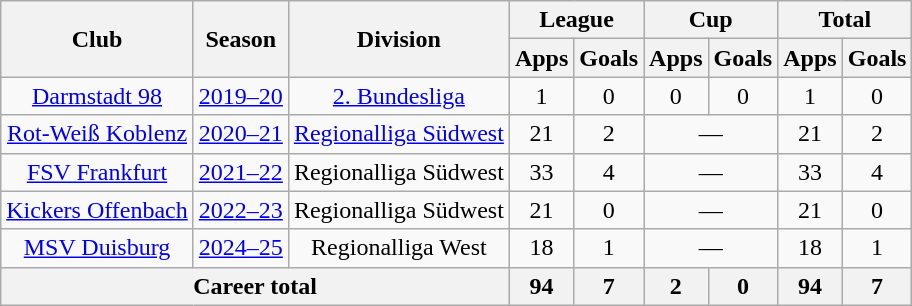<table class="wikitable" style="text-align:center">
<tr>
<th rowspan="2">Club</th>
<th rowspan="2">Season</th>
<th rowspan="2">Division</th>
<th colspan="2">League</th>
<th colspan="2">Cup</th>
<th colspan="2">Total</th>
</tr>
<tr>
<th>Apps</th>
<th>Goals</th>
<th>Apps</th>
<th>Goals</th>
<th>Apps</th>
<th>Goals</th>
</tr>
<tr>
<td><a href='#'>Darmstadt 98</a></td>
<td><a href='#'>2019–20</a></td>
<td><a href='#'>2. Bundesliga</a></td>
<td>1</td>
<td>0</td>
<td>0</td>
<td>0</td>
<td>1</td>
<td>0</td>
</tr>
<tr>
<td><a href='#'>Rot-Weiß Koblenz</a></td>
<td><a href='#'>2020–21</a></td>
<td><a href='#'>Regionalliga Südwest</a></td>
<td>21</td>
<td>2</td>
<td colspan="2">—</td>
<td>21</td>
<td>2</td>
</tr>
<tr>
<td><a href='#'>FSV Frankfurt</a></td>
<td><a href='#'>2021–22</a></td>
<td>Regionalliga Südwest</td>
<td>33</td>
<td>4</td>
<td colspan="2">—</td>
<td>33</td>
<td>4</td>
</tr>
<tr>
<td><a href='#'>Kickers Offenbach</a></td>
<td><a href='#'>2022–23</a></td>
<td>Regionalliga Südwest</td>
<td>21</td>
<td>0</td>
<td colspan="2">—</td>
<td>21</td>
<td>0</td>
</tr>
<tr>
<td><a href='#'>MSV Duisburg</a></td>
<td><a href='#'>2024–25</a></td>
<td>Regionalliga West</td>
<td>18</td>
<td>1</td>
<td colspan="2">—</td>
<td>18</td>
<td>1</td>
</tr>
<tr>
<th colspan="3">Career total</th>
<th>94</th>
<th>7</th>
<th>2</th>
<th>0</th>
<th>94</th>
<th>7</th>
</tr>
</table>
